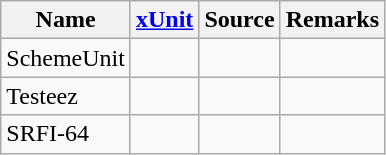<table class="wikitable sortable">
<tr>
<th>Name</th>
<th><a href='#'>xUnit</a></th>
<th>Source</th>
<th>Remarks</th>
</tr>
<tr>
<td>SchemeUnit</td>
<td></td>
<td></td>
<td></td>
</tr>
<tr>
<td>Testeez</td>
<td></td>
<td></td>
<td></td>
</tr>
<tr>
<td>SRFI-64</td>
<td></td>
<td></td>
<td></td>
</tr>
</table>
